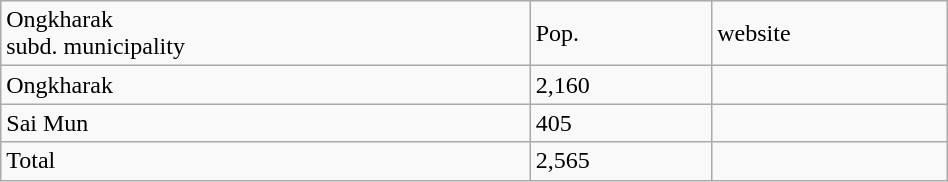<table class="wikitable" style="width:50%;">
<tr>
<td>Ongkharak<br>subd. municipality</td>
<td>Pop.</td>
<td>website</td>
</tr>
<tr>
<td>Ongkharak</td>
<td>2,160</td>
<td></td>
</tr>
<tr>
<td>Sai Mun</td>
<td>405</td>
<td></td>
</tr>
<tr>
<td>Total</td>
<td>2,565</td>
<td></td>
</tr>
</table>
